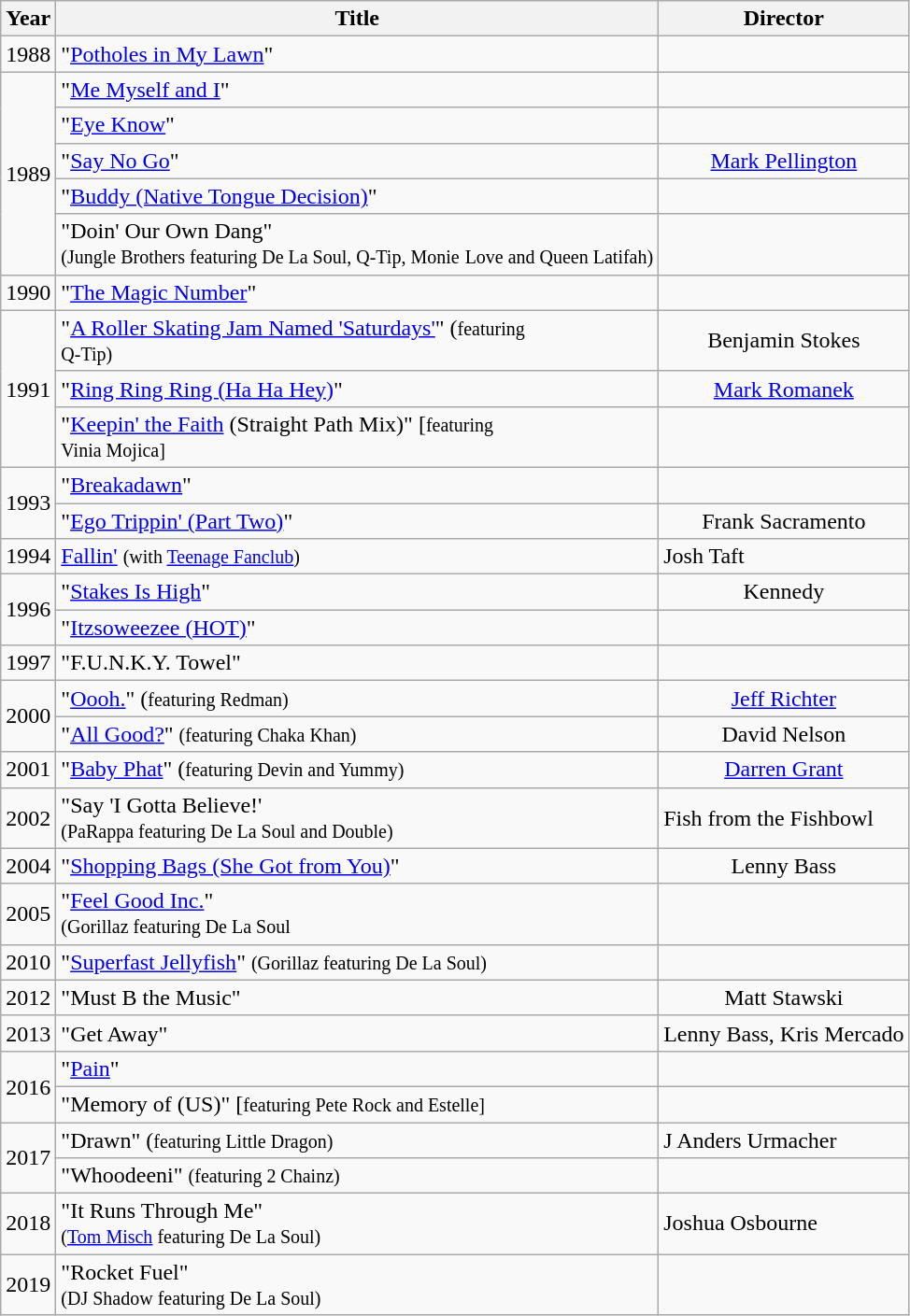<table class="wikitable">
<tr>
<th>Year</th>
<th>Title</th>
<th>Director</th>
</tr>
<tr>
<td>1988</td>
<td>"<a href='#'>Potholes in My Lawn</a>"</td>
<td></td>
</tr>
<tr>
<td rowspan="5">1989</td>
<td>"<a href='#'>Me Myself and I</a>"</td>
<td></td>
</tr>
<tr>
<td>"<a href='#'>Eye Know</a>"</td>
<td></td>
</tr>
<tr>
<td>"<a href='#'>Say No Go</a>"</td>
<td align="center"><a href='#'>Mark Pellington</a></td>
</tr>
<tr>
<td>"<a href='#'>Buddy (Native Tongue Decision)</a>"</td>
<td></td>
</tr>
<tr>
<td>"Doin' Our Own Dang"<br><small>(Jungle Brothers featuring De La Soul, Q-Tip, Monie</small>
<small>Love and Queen Latifah)</small></td>
<td></td>
</tr>
<tr>
<td>1990</td>
<td>"<a href='#'>The Magic Number</a>"</td>
<td></td>
</tr>
<tr>
<td rowspan="3">1991</td>
<td>"<a href='#'>A Roller Skating Jam Named 'Saturdays'</a>" (<small>featuring</small><br><small>Q-Tip)</small></td>
<td align="center">Benjamin Stokes</td>
</tr>
<tr>
<td>"<a href='#'>Ring Ring Ring (Ha Ha Hey)</a>"</td>
<td align="center"><a href='#'>Mark Romanek</a></td>
</tr>
<tr>
<td>"<a href='#'>Keepin' the Faith</a> (Straight Path Mix)" [<small>featuring</small><br><small>Vinia Mojica]</small></td>
<td></td>
</tr>
<tr>
<td rowspan="2">1993</td>
<td>"<a href='#'>Breakadawn</a>"</td>
<td></td>
</tr>
<tr>
<td>"<a href='#'>Ego Trippin' (Part Two)</a>"</td>
<td align="center">Frank Sacramento</td>
</tr>
<tr>
<td>1994</td>
<td><a href='#'>Fallin'</a> <small>(with <a href='#'>Teenage Fanclub</a>)</small></td>
<td>Josh Taft</td>
</tr>
<tr>
<td rowspan="2">1996</td>
<td>"<a href='#'>Stakes Is High</a>"</td>
<td align="center">Kennedy</td>
</tr>
<tr>
<td>"<a href='#'>Itzsoweezee (HOT)</a>"</td>
<td></td>
</tr>
<tr>
<td>1997</td>
<td>"F.U.N.K.Y. Towel"</td>
<td></td>
</tr>
<tr>
<td rowspan="2">2000</td>
<td>"<a href='#'>Oooh.</a>" (<small>featuring Redman)</small></td>
<td align="center"><a href='#'>Jeff Richter</a></td>
</tr>
<tr>
<td>"<a href='#'>All Good?</a>" <small>(featuring Chaka Khan)</small></td>
<td align="center">David Nelson</td>
</tr>
<tr>
<td>2001</td>
<td>"<a href='#'>Baby Phat</a>" (<small>featuring Devin and Yummy)</small></td>
<td align="center"><a href='#'>Darren Grant</a></td>
</tr>
<tr>
<td>2002</td>
<td>"Say 'I Gotta Believe!'<br><small>(PaRappa featuring De La Soul and Double)</small></td>
<td>Fish from the Fishbowl</td>
</tr>
<tr>
<td>2004</td>
<td>"<a href='#'>Shopping Bags (She Got from You)</a>"</td>
<td align="center">Lenny Bass</td>
</tr>
<tr>
<td>2005</td>
<td>"<a href='#'>Feel Good Inc.</a>"<br><small>(Gorillaz featuring De La Soul</small></td>
<td></td>
</tr>
<tr>
<td>2010</td>
<td>"<a href='#'>Superfast Jellyfish</a>" <small>(Gorillaz featuring De La Soul)</small></td>
<td></td>
</tr>
<tr>
<td>2012</td>
<td>"Must B the Music"</td>
<td align="center">Matt Stawski</td>
</tr>
<tr>
<td>2013</td>
<td>"Get Away"</td>
<td align="center">Lenny Bass, Kris Mercado</td>
</tr>
<tr>
<td rowspan="2">2016</td>
<td>"<a href='#'>Pain</a>"</td>
<td></td>
</tr>
<tr>
<td>"Memory of (US)" [<small>featuring Pete Rock and Estelle]</small></td>
<td></td>
</tr>
<tr>
<td rowspan="2">2017</td>
<td>"Drawn" (<small>featuring Little Dragon)</small></td>
<td>J Anders Urmacher</td>
</tr>
<tr>
<td>"Whoodeeni" <small>(featuring 2 Chainz)</small></td>
<td></td>
</tr>
<tr>
<td>2018</td>
<td>"It Runs Through Me"<br><small>(<a href='#'>Tom Misch</a> featuring De La Soul)</small></td>
<td>Joshua Osbourne</td>
</tr>
<tr>
<td>2019</td>
<td>"Rocket Fuel"<br><small>(DJ Shadow featuring De La Soul)</small></td>
<td></td>
</tr>
</table>
